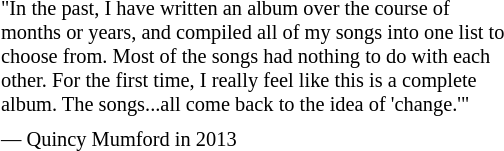<table class="toccolours" style="float: left; margin-left: 0em; margin-right: 2em; font-size: 85%; background:offwhite; color:black; width:26em; max-width: 40%;" cellspacing="5">
<tr>
<td style="text-align: left;">"In the past, I have written an album over the course of months or years, and compiled all of my songs into one list to choose from. Most of the songs had nothing to do with each other. For the first time, I really feel like this is a complete album. The songs...all come back to the idea of 'change.'"</td>
</tr>
<tr>
<td style="text-align: left;">— Quincy Mumford in 2013</td>
</tr>
</table>
